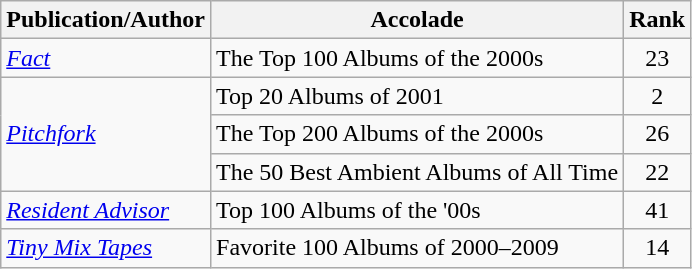<table class="wikitable">
<tr>
<th>Publication/Author</th>
<th>Accolade</th>
<th>Rank</th>
</tr>
<tr>
<td><em><a href='#'>Fact</a></em></td>
<td>The Top 100 Albums of the 2000s</td>
<td align=center>23</td>
</tr>
<tr>
<td rowspan="3"><em><a href='#'>Pitchfork</a></em></td>
<td>Top 20 Albums of 2001</td>
<td align="center">2</td>
</tr>
<tr>
<td>The Top 200 Albums of the 2000s</td>
<td align="center">26</td>
</tr>
<tr>
<td>The 50 Best Ambient Albums of All Time</td>
<td align="center">22</td>
</tr>
<tr>
<td><em><a href='#'>Resident Advisor</a></em></td>
<td>Top 100 Albums of the '00s</td>
<td align=center>41</td>
</tr>
<tr>
<td><em><a href='#'>Tiny Mix Tapes</a></em></td>
<td>Favorite 100 Albums of 2000–2009</td>
<td align=center>14</td>
</tr>
</table>
